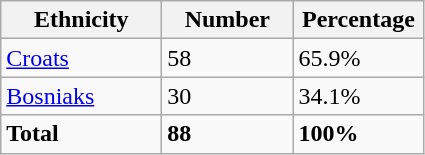<table class="wikitable">
<tr>
<th width="100px">Ethnicity</th>
<th width="80px">Number</th>
<th width="80px">Percentage</th>
</tr>
<tr>
<td><a href='#'>Croats</a></td>
<td>58</td>
<td>65.9%</td>
</tr>
<tr>
<td><a href='#'>Bosniaks</a></td>
<td>30</td>
<td>34.1%</td>
</tr>
<tr>
<td><strong>Total</strong></td>
<td><strong>88</strong></td>
<td><strong>100%</strong></td>
</tr>
</table>
